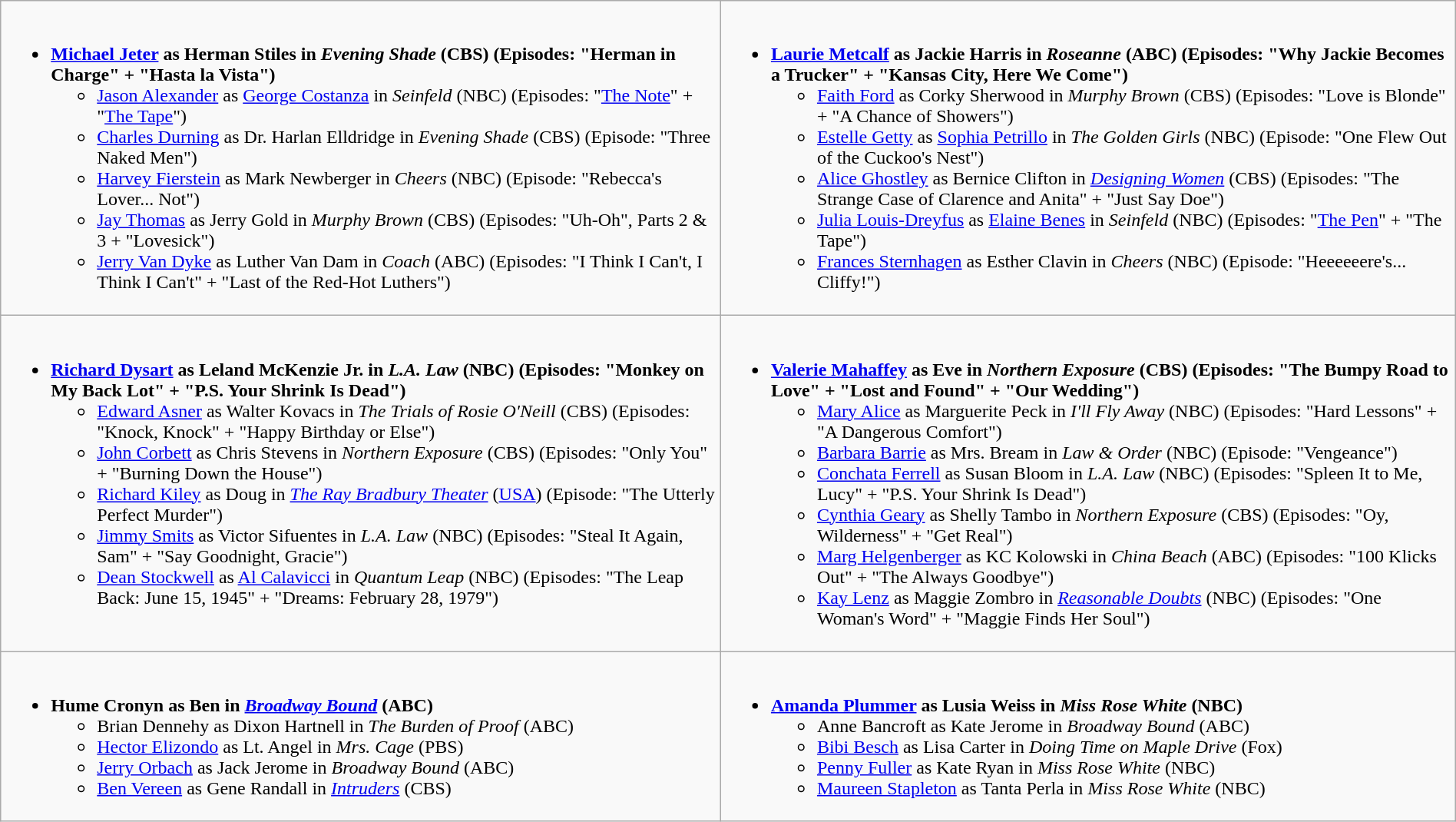<table class="wikitable" style="width:100%;">
<tr>
<td style="vertical-align:top;"><br><ul><li><strong><a href='#'>Michael Jeter</a> as Herman Stiles in <em>Evening Shade</em> (CBS) (Episodes: "Herman in Charge" + "Hasta la Vista")</strong><ul><li><a href='#'>Jason Alexander</a> as <a href='#'>George Costanza</a> in <em>Seinfeld</em> (NBC) (Episodes: "<a href='#'>The Note</a>" + "<a href='#'>The Tape</a>")</li><li><a href='#'>Charles Durning</a> as Dr. Harlan Elldridge in <em>Evening Shade</em> (CBS) (Episode: "Three Naked Men")</li><li><a href='#'>Harvey Fierstein</a> as Mark Newberger in <em>Cheers</em> (NBC) (Episode: "Rebecca's Lover... Not")</li><li><a href='#'>Jay Thomas</a> as Jerry Gold in <em>Murphy Brown</em> (CBS) (Episodes: "Uh-Oh", Parts 2 & 3 + "Lovesick")</li><li><a href='#'>Jerry Van Dyke</a> as Luther Van Dam in <em>Coach</em> (ABC) (Episodes: "I Think I Can't, I Think I Can't" + "Last of the Red-Hot Luthers")</li></ul></li></ul></td>
<td style="vertical-align:top;"><br><ul><li><strong><a href='#'>Laurie Metcalf</a> as Jackie Harris in <em>Roseanne</em> (ABC) (Episodes: "Why Jackie Becomes a Trucker" + "Kansas City, Here We Come")</strong><ul><li><a href='#'>Faith Ford</a> as Corky Sherwood in <em>Murphy Brown</em> (CBS) (Episodes: "Love is Blonde" + "A Chance of Showers")</li><li><a href='#'>Estelle Getty</a> as <a href='#'>Sophia Petrillo</a> in <em>The Golden Girls</em> (NBC) (Episode: "One Flew Out of the Cuckoo's Nest")</li><li><a href='#'>Alice Ghostley</a> as Bernice Clifton in <em><a href='#'>Designing Women</a></em> (CBS) (Episodes: "The Strange Case of Clarence and Anita" + "Just Say Doe")</li><li><a href='#'>Julia Louis-Dreyfus</a> as <a href='#'>Elaine Benes</a> in <em>Seinfeld</em> (NBC) (Episodes: "<a href='#'>The Pen</a>" + "The Tape")</li><li><a href='#'>Frances Sternhagen</a> as Esther Clavin in <em>Cheers</em> (NBC) (Episode: "Heeeeeere's... Cliffy!")</li></ul></li></ul></td>
</tr>
<tr>
<td style="vertical-align:top;"><br><ul><li><strong><a href='#'>Richard Dysart</a> as Leland McKenzie Jr. in <em>L.A. Law</em> (NBC) (Episodes: "Monkey on My Back Lot" + "P.S. Your Shrink Is Dead")</strong><ul><li><a href='#'>Edward Asner</a> as Walter Kovacs in <em>The Trials of Rosie O'Neill</em> (CBS) (Episodes: "Knock, Knock" + "Happy Birthday or Else")</li><li><a href='#'>John Corbett</a> as Chris Stevens in <em>Northern Exposure</em> (CBS) (Episodes: "Only You" + "Burning Down the House")</li><li><a href='#'>Richard Kiley</a> as Doug in <em><a href='#'>The Ray Bradbury Theater</a></em> (<a href='#'>USA</a>) (Episode: "The Utterly Perfect Murder")</li><li><a href='#'>Jimmy Smits</a> as Victor Sifuentes in <em>L.A. Law</em> (NBC) (Episodes: "Steal It Again, Sam" + "Say Goodnight, Gracie")</li><li><a href='#'>Dean Stockwell</a> as <a href='#'>Al Calavicci</a> in <em>Quantum Leap</em> (NBC) (Episodes: "The Leap Back: June 15, 1945" + "Dreams: February 28, 1979")</li></ul></li></ul></td>
<td style="vertical-align:top;"><br><ul><li><strong><a href='#'>Valerie Mahaffey</a> as Eve in <em>Northern Exposure</em> (CBS) (Episodes: "The Bumpy Road to Love" + "Lost and Found" + "Our Wedding")</strong><ul><li><a href='#'>Mary Alice</a> as Marguerite Peck in <em>I'll Fly Away</em> (NBC) (Episodes: "Hard Lessons" + "A Dangerous Comfort")</li><li><a href='#'>Barbara Barrie</a> as Mrs. Bream in <em>Law & Order</em> (NBC) (Episode: "Vengeance")</li><li><a href='#'>Conchata Ferrell</a> as Susan Bloom in <em>L.A. Law</em> (NBC) (Episodes: "Spleen It to Me, Lucy" + "P.S. Your Shrink Is Dead")</li><li><a href='#'>Cynthia Geary</a> as Shelly Tambo in <em>Northern Exposure</em> (CBS) (Episodes: "Oy, Wilderness" + "Get Real")</li><li><a href='#'>Marg Helgenberger</a> as KC Kolowski in <em>China Beach</em> (ABC) (Episodes: "100 Klicks Out" + "The Always Goodbye")</li><li><a href='#'>Kay Lenz</a> as Maggie Zombro in <em><a href='#'>Reasonable Doubts</a></em> (NBC) (Episodes: "One Woman's Word" + "Maggie Finds Her Soul")</li></ul></li></ul></td>
</tr>
<tr>
<td style="vertical-align:top;"><br><ul><li><strong> Hume Cronyn as Ben in <em><a href='#'>Broadway Bound</a></em> (ABC)</strong><ul><li>Brian Dennehy as Dixon Hartnell in <em>The Burden of Proof</em> (ABC)</li><li><a href='#'>Hector Elizondo</a> as Lt. Angel in <em>Mrs. Cage</em> (PBS)</li><li><a href='#'>Jerry Orbach</a> as Jack Jerome in <em>Broadway Bound</em> (ABC)</li><li><a href='#'>Ben Vereen</a> as Gene Randall in <em><a href='#'>Intruders</a></em> (CBS)</li></ul></li></ul></td>
<td style="vertical-align:top;"><br><ul><li><strong><a href='#'>Amanda Plummer</a> as Lusia Weiss in <em>Miss Rose White</em> (NBC)</strong><ul><li>Anne Bancroft as Kate Jerome in <em>Broadway Bound</em> (ABC)</li><li><a href='#'>Bibi Besch</a> as Lisa Carter in <em>Doing Time on Maple Drive</em> (Fox)</li><li><a href='#'>Penny Fuller</a> as Kate Ryan in <em>Miss Rose White</em> (NBC)</li><li><a href='#'>Maureen Stapleton</a> as Tanta Perla in <em>Miss Rose White</em> (NBC)</li></ul></li></ul></td>
</tr>
</table>
